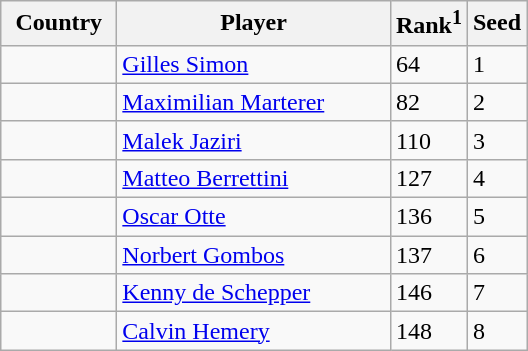<table class="sortable wikitable">
<tr>
<th width="70">Country</th>
<th width="175">Player</th>
<th>Rank<sup>1</sup></th>
<th>Seed</th>
</tr>
<tr>
<td></td>
<td><a href='#'>Gilles Simon</a></td>
<td>64</td>
<td>1</td>
</tr>
<tr>
<td></td>
<td><a href='#'>Maximilian Marterer</a></td>
<td>82</td>
<td>2</td>
</tr>
<tr>
<td></td>
<td><a href='#'>Malek Jaziri</a></td>
<td>110</td>
<td>3</td>
</tr>
<tr>
<td></td>
<td><a href='#'>Matteo Berrettini</a></td>
<td>127</td>
<td>4</td>
</tr>
<tr>
<td></td>
<td><a href='#'>Oscar Otte</a></td>
<td>136</td>
<td>5</td>
</tr>
<tr>
<td></td>
<td><a href='#'>Norbert Gombos</a></td>
<td>137</td>
<td>6</td>
</tr>
<tr>
<td></td>
<td><a href='#'>Kenny de Schepper</a></td>
<td>146</td>
<td>7</td>
</tr>
<tr>
<td></td>
<td><a href='#'>Calvin Hemery</a></td>
<td>148</td>
<td>8</td>
</tr>
</table>
